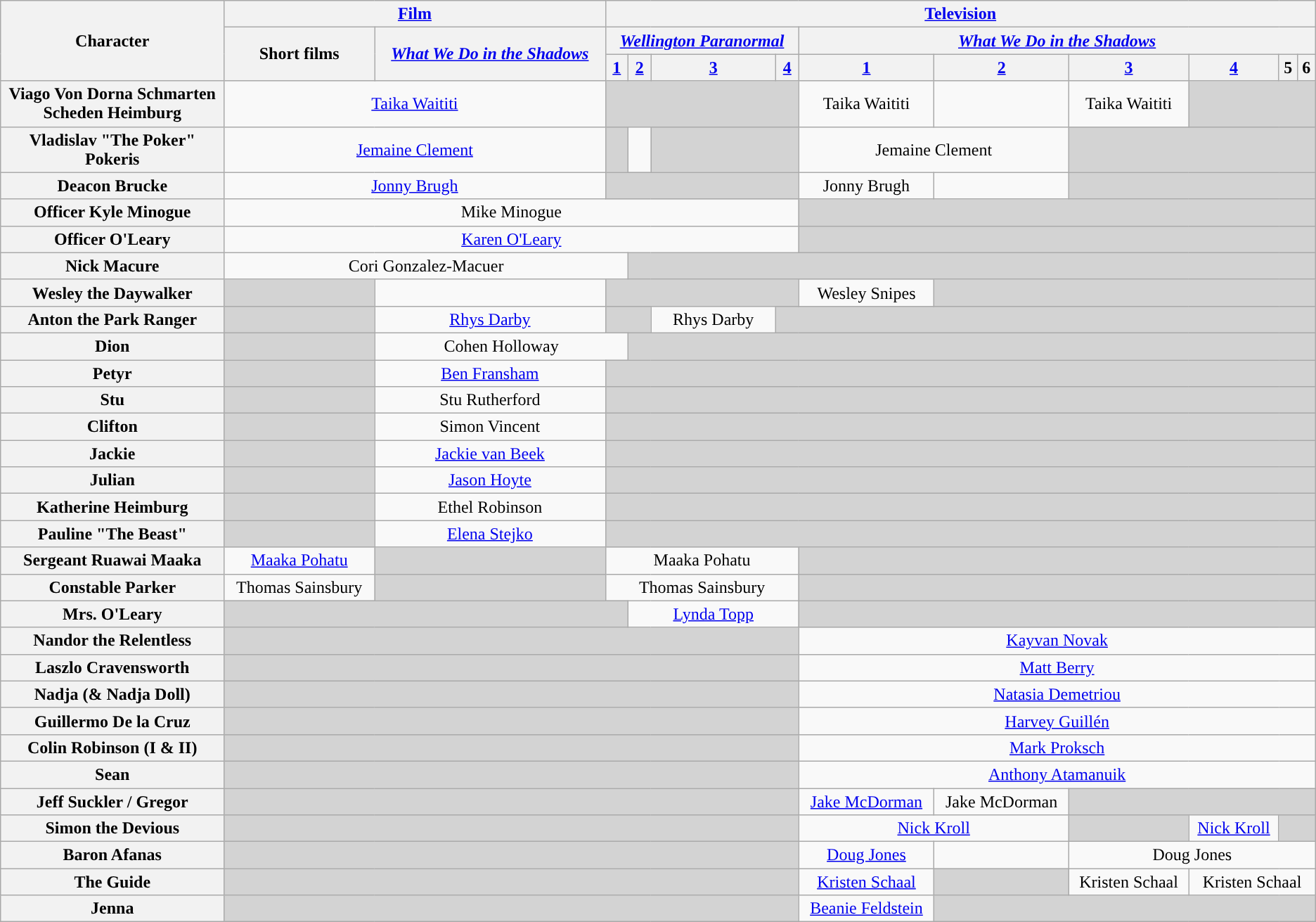<table class="wikitable" style="text-align:center;">
<tr>
<th rowspan="3" style="text-align:center; width:17%;">Character</th>
<th colspan="2" style="text-align:center;"><a href='#'>Film</a></th>
<th colspan="10" style="text-align:center;"><a href='#'>Television</a></th>
</tr>
<tr>
<th rowspan="2" style="text-align:center;">Short films</th>
<th rowspan="2" style="text-align:center;"><em><a href='#'>What We Do in the Shadows</a></em></th>
<th colspan="4" style="text-align:center;"><em><a href='#'>Wellington Paranormal</a></em></th>
<th colspan="6" style="text-align:center;"><a href='#'><em>What We Do in the Shadows</em></a></th>
</tr>
<tr>
<th style="text-align:center;"><a href='#'>1</a></th>
<th style="text-align:center;"><a href='#'>2</a></th>
<th style="text-align:center;"><a href='#'>3</a></th>
<th style="text-align:center;"><a href='#'>4</a></th>
<th style="text-align:center;"><a href='#'>1</a></th>
<th style="text-align:center;"><a href='#'>2</a></th>
<th style="text-align:center;"><a href='#'>3</a></th>
<th style="text-align:center;"><a href='#'>4</a></th>
<th>5</th>
<th>6</th>
</tr>
<tr>
<th>Viago Von Dorna Schmarten Scheden Heimburg</th>
<td colspan="2"><a href='#'>Taika Waititi</a></td>
<td colspan="4" style="background:lightgrey;"></td>
<td>Taika Waititi</td>
<td></td>
<td>Taika Waititi</td>
<td colspan="3" style="background:lightgrey;"></td>
</tr>
<tr>
<th>Vladislav "The Poker" Pokeris</th>
<td colspan="2"><a href='#'>Jemaine Clement</a></td>
<td style="background:lightgrey;"></td>
<td></td>
<td colspan="2" style="background:lightgrey;"></td>
<td colspan="2">Jemaine Clement</td>
<td colspan="4" style="background:lightgrey;"></td>
</tr>
<tr>
<th>Deacon Brucke</th>
<td colspan="2"><a href='#'>Jonny Brugh</a></td>
<td colspan="4" style="background:lightgrey;"></td>
<td>Jonny Brugh</td>
<td></td>
<td colspan="4" style="background:lightgrey;"></td>
</tr>
<tr>
<th>Officer Kyle Minogue</th>
<td colspan="6">Mike Minogue</td>
<td colspan="6" style="background:lightgrey;"></td>
</tr>
<tr>
<th>Officer O'Leary</th>
<td colspan="6"><a href='#'>Karen O'Leary</a></td>
<td colspan="6" style="background:lightgrey;"></td>
</tr>
<tr>
<th>Nick Macure</th>
<td colspan="3">Cori Gonzalez-Macuer</td>
<td colspan="9" style="background:lightgrey;"></td>
</tr>
<tr>
<th>Wesley the Daywalker</th>
<td style="background:lightgrey;"></td>
<td></td>
<td colspan="4" style="background:lightgrey;"></td>
<td>Wesley Snipes</td>
<td colspan="6" style="background:lightgrey;"></td>
</tr>
<tr>
<th>Anton the Park Ranger</th>
<td style="background:lightgrey;"></td>
<td><a href='#'>Rhys Darby</a></td>
<td colspan="2" style="background:lightgrey;"></td>
<td>Rhys Darby</td>
<td colspan="8" style="background:lightgrey;"></td>
</tr>
<tr>
<th>Dion</th>
<td style="background:lightgrey;"></td>
<td colspan="2">Cohen Holloway</td>
<td colspan="10" style="background:lightgrey;"></td>
</tr>
<tr>
<th>Petyr</th>
<td style="background:lightgrey;"></td>
<td><a href='#'>Ben Fransham</a></td>
<td colspan="11" style="background:lightgrey;"></td>
</tr>
<tr>
<th>Stu</th>
<td style="background:lightgrey;"></td>
<td>Stu Rutherford</td>
<td colspan="11" style="background:lightgrey;"></td>
</tr>
<tr>
<th>Clifton</th>
<td style="background:lightgrey;"></td>
<td>Simon Vincent</td>
<td colspan="11" style="background:lightgrey;"></td>
</tr>
<tr>
<th>Jackie</th>
<td style="background:lightgrey;"></td>
<td><a href='#'>Jackie van Beek</a></td>
<td colspan="11" style="background:lightgrey;"></td>
</tr>
<tr>
<th>Julian</th>
<td style="background:lightgrey;"></td>
<td><a href='#'>Jason Hoyte</a></td>
<td colspan="11" style="background:lightgrey;"></td>
</tr>
<tr>
<th>Katherine Heimburg</th>
<td style="background:lightgrey;"></td>
<td>Ethel Robinson</td>
<td colspan="11" style="background:lightgrey;"></td>
</tr>
<tr>
<th>Pauline "The Beast"</th>
<td style="background:lightgrey;"></td>
<td><a href='#'>Elena Stejko</a></td>
<td colspan="11" style="background:lightgrey;"></td>
</tr>
<tr>
<th>Sergeant Ruawai Maaka</th>
<td><a href='#'>Maaka Pohatu</a></td>
<td style="background:lightgrey;"></td>
<td colspan="4">Maaka Pohatu</td>
<td colspan="6" style="background:lightgrey;"></td>
</tr>
<tr>
<th>Constable Parker</th>
<td>Thomas Sainsbury</td>
<td style="background:lightgrey;"></td>
<td colspan="4">Thomas Sainsbury</td>
<td colspan="6" style="background:lightgrey;"></td>
</tr>
<tr>
<th>Mrs. O'Leary</th>
<td colspan="3" style="background:lightgrey;"></td>
<td colspan="3"><a href='#'>Lynda Topp</a></td>
<td colspan="6" style="background:lightgrey;"></td>
</tr>
<tr>
<th>Nandor the Relentless</th>
<td colspan="6" style="background:lightgrey;"></td>
<td colspan="6"><a href='#'>Kayvan Novak</a></td>
</tr>
<tr>
<th>Laszlo Cravensworth</th>
<td colspan="6" style="background:lightgrey;"></td>
<td colspan="6"><a href='#'>Matt Berry</a></td>
</tr>
<tr>
<th>Nadja (& Nadja Doll)</th>
<td colspan="6" style="background:lightgrey;"></td>
<td colspan="6"><a href='#'>Natasia Demetriou</a></td>
</tr>
<tr>
<th>Guillermo De la Cruz</th>
<td colspan="6" style="background:lightgrey;"></td>
<td colspan="6"><a href='#'>Harvey Guillén</a></td>
</tr>
<tr>
<th>Colin Robinson (I & II)</th>
<td colspan="6" style="background:lightgrey;"></td>
<td colspan="6"><a href='#'>Mark Proksch</a></td>
</tr>
<tr>
<th>Sean</th>
<td colspan="6" style="background:lightgrey;"></td>
<td colspan="6"><a href='#'>Anthony Atamanuik</a></td>
</tr>
<tr>
<th>Jeff Suckler / Gregor</th>
<td colspan="6" style="background:lightgrey;"></td>
<td><a href='#'>Jake McDorman</a></td>
<td>Jake McDorman</td>
<td colspan="4" style="background:lightgrey;"></td>
</tr>
<tr>
<th>Simon the Devious</th>
<td colspan="6" style="background:lightgrey;"></td>
<td colspan="2"><a href='#'>Nick Kroll</a></td>
<td colspan="1" style="background:lightgrey;"></td>
<td colspan="1"><a href='#'>Nick Kroll</a></td>
<td colspan="2" style="background:lightgrey;"></td>
</tr>
<tr>
<th>Baron Afanas</th>
<td colspan="6" style="background:lightgrey;"></td>
<td><a href='#'>Doug Jones</a></td>
<td></td>
<td colspan="4">Doug Jones</td>
</tr>
<tr>
<th>The Guide</th>
<td colspan="6" style="background:lightgrey;"></td>
<td><a href='#'>Kristen Schaal</a></td>
<td style="background:lightgrey;"></td>
<td>Kristen Schaal</td>
<td colspan="3">Kristen Schaal</td>
</tr>
<tr>
<th>Jenna</th>
<td colspan="6" style="background:lightgrey;"></td>
<td><a href='#'>Beanie Feldstein</a></td>
<td colspan="5" style="background:lightgrey;"></td>
</tr>
</table>
